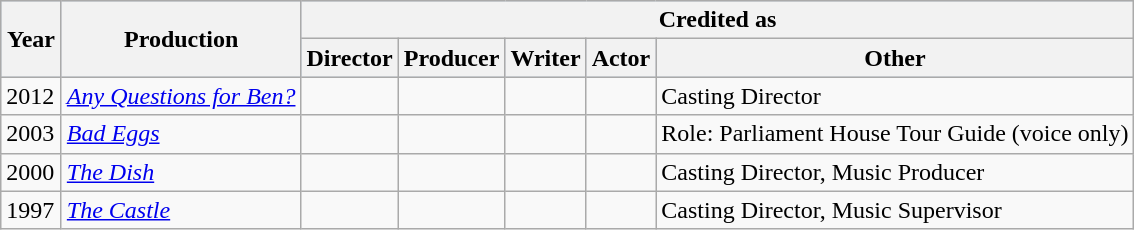<table class="wikitable">
<tr style="background:#b0c4de; text-align:center;">
<th rowspan="2" style="width:33px;">Year</th>
<th rowspan="2">Production</th>
<th colspan="5">Credited as</th>
</tr>
<tr style="background:#b0c4de; text-align:center;">
<th>Director</th>
<th>Producer</th>
<th>Writer</th>
<th>Actor</th>
<th>Other</th>
</tr>
<tr>
<td>2012</td>
<td><em><a href='#'>Any Questions for Ben?</a></em></td>
<td></td>
<td></td>
<td></td>
<td></td>
<td>Casting Director</td>
</tr>
<tr>
<td>2003</td>
<td><em><a href='#'>Bad Eggs</a></em></td>
<td></td>
<td></td>
<td></td>
<td></td>
<td>Role: Parliament House Tour Guide (voice only)</td>
</tr>
<tr>
<td>2000</td>
<td><em><a href='#'>The Dish</a></em></td>
<td></td>
<td></td>
<td></td>
<td></td>
<td>Casting Director, Music Producer</td>
</tr>
<tr>
<td>1997</td>
<td><em><a href='#'>The Castle</a></em></td>
<td></td>
<td></td>
<td></td>
<td></td>
<td>Casting Director, Music Supervisor</td>
</tr>
</table>
